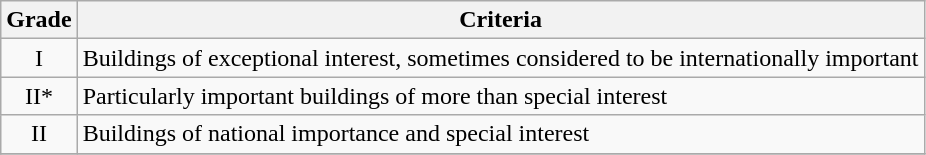<table class="wikitable" border="1">
<tr>
<th>Grade</th>
<th>Criteria</th>
</tr>
<tr>
<td align="center" >I</td>
<td>Buildings of exceptional interest, sometimes considered to be internationally important</td>
</tr>
<tr>
<td align="center" >II*</td>
<td>Particularly important buildings of more than special interest</td>
</tr>
<tr>
<td align="center" >II</td>
<td>Buildings of national importance and special interest</td>
</tr>
<tr>
</tr>
</table>
